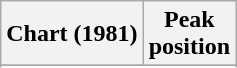<table class="wikitable sortable">
<tr>
<th style="text-align:center;">Chart (1981)</th>
<th style="text-align:center;">Peak<br>position</th>
</tr>
<tr>
</tr>
<tr>
</tr>
</table>
